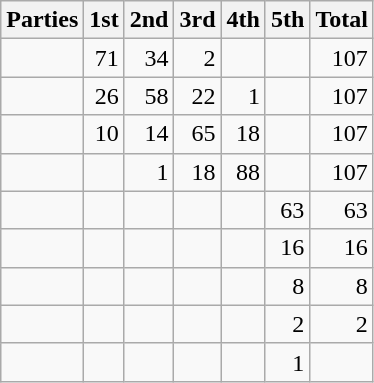<table class="wikitable" style="text-align:right;">
<tr>
<th style="text-align:left;">Parties</th>
<th>1st</th>
<th>2nd</th>
<th>3rd</th>
<th>4th</th>
<th>5th</th>
<th>Total</th>
</tr>
<tr>
<td style="text-align:left;"></td>
<td>71</td>
<td>34</td>
<td>2</td>
<td></td>
<td></td>
<td>107</td>
</tr>
<tr>
<td style="text-align:left;"></td>
<td>26</td>
<td>58</td>
<td>22</td>
<td>1</td>
<td></td>
<td>107</td>
</tr>
<tr>
<td style="text-align:left;"></td>
<td>10</td>
<td>14</td>
<td>65</td>
<td>18</td>
<td></td>
<td>107</td>
</tr>
<tr>
<td style="text-align:left;"></td>
<td></td>
<td>1</td>
<td>18</td>
<td>88</td>
<td></td>
<td>107</td>
</tr>
<tr>
<td style="text-align:left;"></td>
<td></td>
<td></td>
<td></td>
<td></td>
<td>63</td>
<td>63</td>
</tr>
<tr>
<td style="text-align:left;"></td>
<td></td>
<td></td>
<td></td>
<td></td>
<td>16</td>
<td>16</td>
</tr>
<tr>
<td style="text-align:left;"></td>
<td></td>
<td></td>
<td></td>
<td></td>
<td>8</td>
<td>8</td>
</tr>
<tr>
<td style="text-align:left;"></td>
<td></td>
<td></td>
<td></td>
<td></td>
<td>2</td>
<td>2</td>
</tr>
<tr>
<td style="text-align:left;"></td>
<td></td>
<td></td>
<td></td>
<td></td>
<td>1</td>
<td></td>
</tr>
</table>
